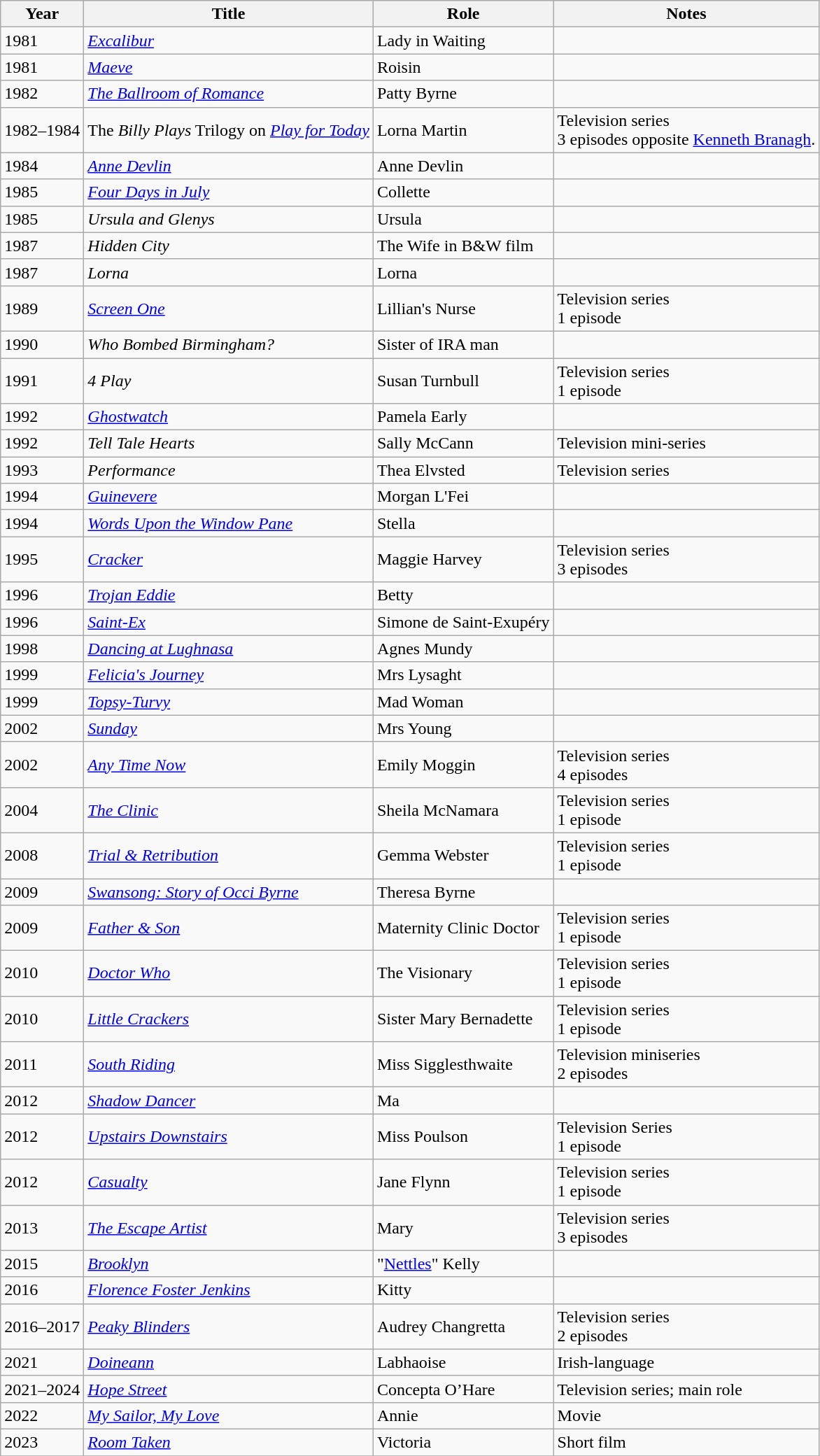<table class="wikitable sortable">
<tr>
<th>Year</th>
<th>Title</th>
<th>Role</th>
<th>Notes</th>
</tr>
<tr>
<td>1981</td>
<td><em><a href='#'>Excalibur</a></em></td>
<td>Lady in Waiting</td>
<td></td>
</tr>
<tr>
<td>1981</td>
<td><em><a href='#'>Maeve</a></em></td>
<td>Roisin</td>
<td></td>
</tr>
<tr>
<td>1982</td>
<td><em><a href='#'>The Ballroom of Romance</a></em></td>
<td>Patty Byrne</td>
<td></td>
</tr>
<tr>
<td>1982–1984</td>
<td>The <em>Billy Plays</em> Trilogy on <em><a href='#'>Play for Today</a></em></td>
<td>Lorna Martin</td>
<td>Television series<br>3 episodes opposite <a href='#'>Kenneth Branagh</a>.</td>
</tr>
<tr>
<td>1984</td>
<td><em><a href='#'>Anne Devlin</a></em></td>
<td>Anne Devlin</td>
<td></td>
</tr>
<tr>
<td>1985</td>
<td><em><a href='#'>Four Days in July</a></em></td>
<td>Collette</td>
<td></td>
</tr>
<tr>
<td>1985</td>
<td><em>Ursula and Glenys</em></td>
<td>Ursula</td>
<td></td>
</tr>
<tr>
<td>1987</td>
<td><em>Hidden City</em></td>
<td>The Wife in B&W film</td>
<td></td>
</tr>
<tr>
<td>1987</td>
<td><em>Lorna</em></td>
<td>Lorna</td>
<td></td>
</tr>
<tr>
<td>1989</td>
<td><em><a href='#'>Screen One</a></em></td>
<td>Lillian's Nurse</td>
<td>Television series<br>1 episode</td>
</tr>
<tr>
<td>1990</td>
<td><em>Who Bombed Birmingham?</em></td>
<td>Sister of IRA man</td>
<td></td>
</tr>
<tr>
<td>1991</td>
<td><em>4 Play</em></td>
<td>Susan Turnbull</td>
<td>Television series<br>1 episode</td>
</tr>
<tr>
<td>1992</td>
<td><em><a href='#'>Ghostwatch</a></em></td>
<td>Pamela Early</td>
<td></td>
</tr>
<tr>
<td>1992</td>
<td><em>Tell Tale Hearts</em></td>
<td>Sally McCann</td>
<td>Television mini-series</td>
</tr>
<tr>
<td>1993</td>
<td><em>Performance</em></td>
<td>Thea Elvsted</td>
<td>Television series</td>
</tr>
<tr>
<td>1994</td>
<td><em><a href='#'>Guinevere</a></em></td>
<td>Morgan L'Fei</td>
<td></td>
</tr>
<tr>
<td>1994</td>
<td><em><a href='#'>Words Upon the Window Pane</a></em></td>
<td>Stella</td>
<td></td>
</tr>
<tr>
<td>1995</td>
<td><em><a href='#'>Cracker</a></em></td>
<td>Maggie Harvey</td>
<td>Television series<br>3 episodes</td>
</tr>
<tr>
<td>1996</td>
<td><em><a href='#'>Trojan Eddie</a></em></td>
<td>Betty</td>
<td></td>
</tr>
<tr>
<td>1996</td>
<td><em><a href='#'>Saint-Ex</a></em></td>
<td>Simone de Saint-Exupéry</td>
<td></td>
</tr>
<tr>
<td>1998</td>
<td><em><a href='#'>Dancing at Lughnasa</a></em></td>
<td>Agnes Mundy</td>
<td></td>
</tr>
<tr>
<td>1999</td>
<td><em><a href='#'>Felicia's Journey</a></em></td>
<td>Mrs Lysaght</td>
<td></td>
</tr>
<tr>
<td>1999</td>
<td><em><a href='#'>Topsy-Turvy</a></em></td>
<td>Mad Woman</td>
<td></td>
</tr>
<tr>
<td>2002</td>
<td><em><a href='#'>Sunday</a></em></td>
<td>Mrs Young</td>
<td></td>
</tr>
<tr>
<td>2002</td>
<td><em><a href='#'>Any Time Now</a></em></td>
<td>Emily Moggin</td>
<td>Television series<br>4 episodes</td>
</tr>
<tr>
<td>2004</td>
<td><em><a href='#'>The Clinic</a></em></td>
<td>Sheila McNamara</td>
<td>Television series<br>1 episode</td>
</tr>
<tr>
<td>2008</td>
<td><em><a href='#'>Trial & Retribution</a></em></td>
<td>Gemma Webster</td>
<td>Television series<br>1 episode</td>
</tr>
<tr>
<td>2009</td>
<td><em><a href='#'>Swansong: Story of Occi Byrne</a></em></td>
<td>Theresa Byrne</td>
<td></td>
</tr>
<tr>
<td>2009</td>
<td><em><a href='#'>Father & Son</a></em></td>
<td>Maternity Clinic Doctor</td>
<td>Television series<br>1 episode</td>
</tr>
<tr>
<td>2010</td>
<td><em><a href='#'>Doctor Who</a></em></td>
<td>The Visionary</td>
<td>Television series<br>1 episode</td>
</tr>
<tr>
<td>2010</td>
<td><em><a href='#'>Little Crackers</a></em></td>
<td>Sister Mary Bernadette</td>
<td>Television series<br>1 episode</td>
</tr>
<tr>
<td>2011</td>
<td><em><a href='#'>South Riding</a></em></td>
<td>Miss Sigglesthwaite</td>
<td>Television miniseries<br>2 episodes</td>
</tr>
<tr>
<td>2012</td>
<td><em><a href='#'>Shadow Dancer</a></em></td>
<td>Ma</td>
<td></td>
</tr>
<tr>
<td>2012</td>
<td><em><a href='#'>Upstairs Downstairs</a></em></td>
<td>Miss Poulson</td>
<td>Television Series<br>1 episode</td>
</tr>
<tr>
<td>2012</td>
<td><em><a href='#'>Casualty</a></em></td>
<td>Jane Flynn</td>
<td>Television series<br>1 episode</td>
</tr>
<tr>
<td>2013</td>
<td><em><a href='#'>The Escape Artist</a></em></td>
<td>Mary</td>
<td>Television series<br>3 episodes</td>
</tr>
<tr>
<td>2015</td>
<td><em><a href='#'>Brooklyn</a></em></td>
<td>"<a href='#'>Nettles</a>" Kelly</td>
<td></td>
</tr>
<tr>
<td>2016</td>
<td><em><a href='#'>Florence Foster Jenkins</a></em></td>
<td>Kitty</td>
<td></td>
</tr>
<tr>
<td>2016–2017</td>
<td><em><a href='#'>Peaky Blinders</a></em></td>
<td>Audrey Changretta</td>
<td>Television series<br>2 episodes</td>
</tr>
<tr>
<td>2021</td>
<td><em><a href='#'>Doineann</a></em></td>
<td>Labhaoise</td>
<td>Irish-language</td>
</tr>
<tr>
<td>2021–2024</td>
<td><em><a href='#'>Hope Street</a></em></td>
<td>Concepta O’Hare</td>
<td>Television series; main role</td>
</tr>
<tr>
<td>2022</td>
<td><em><a href='#'>My Sailor, My Love</a></em></td>
<td>Annie</td>
<td>Movie</td>
</tr>
<tr>
<td>2023</td>
<td><em><a href='#'>Room Taken</a></em></td>
<td>Victoria</td>
<td>Short film</td>
</tr>
<tr>
</tr>
</table>
